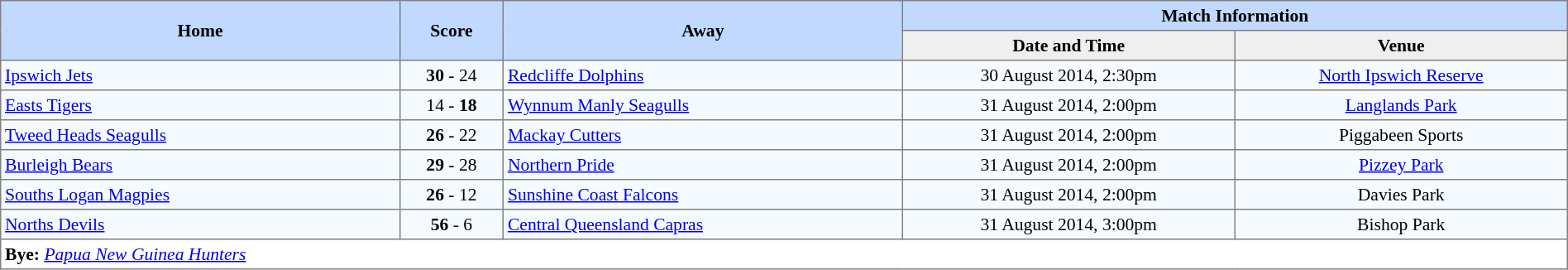<table border=1 style="border-collapse:collapse; font-size:90%; text-align:center;" cellpadding=3 cellspacing=0>
<tr bgcolor=#C1D8FF>
<th rowspan=2 width=12%>Home</th>
<th rowspan=2 width=3%>Score</th>
<th rowspan=2 width=12%>Away</th>
<th colspan=5>Match Information</th>
</tr>
<tr bgcolor=#EFEFEF>
<th width=10%>Date and Time</th>
<th width=10%>Venue</th>
</tr>
<tr bgcolor=#F5FAFF>
<td align=left> <a href='#'>Ipswich Jets</a></td>
<td><strong>30</strong> - 24</td>
<td align=left> <a href='#'>Redcliffe Dolphins</a></td>
<td>30 August 2014, 2:30pm</td>
<td><a href='#'>North Ipswich Reserve</a></td>
</tr>
<tr bgcolor=#F5FAFF>
<td align=left> <a href='#'>Easts Tigers</a></td>
<td>14 - <strong>18</strong></td>
<td align=left> <a href='#'>Wynnum Manly Seagulls</a></td>
<td>31 August 2014, 2:00pm</td>
<td><a href='#'>Langlands Park</a></td>
</tr>
<tr bgcolor=#F5FAFF>
<td align=left> <a href='#'>Tweed Heads Seagulls</a></td>
<td><strong>26</strong> - 22</td>
<td align=left> <a href='#'>Mackay Cutters</a></td>
<td>31 August 2014, 2:00pm</td>
<td>Piggabeen Sports</td>
</tr>
<tr bgcolor=#F5FAFF>
<td align=left> <a href='#'>Burleigh Bears</a></td>
<td><strong>29</strong> - 28</td>
<td align=left> <a href='#'>Northern Pride</a></td>
<td>31 August 2014, 2:00pm</td>
<td><a href='#'>Pizzey Park</a></td>
</tr>
<tr bgcolor=#F5FAFF>
<td align=left> <a href='#'>Souths Logan Magpies</a></td>
<td><strong>26</strong> - 12</td>
<td align=left> <a href='#'>Sunshine Coast Falcons</a></td>
<td>31 August 2014, 2:00pm</td>
<td>Davies Park</td>
</tr>
<tr bgcolor=#F5FAFF>
<td align=left> <a href='#'>Norths Devils</a></td>
<td><strong>56</strong> - 6</td>
<td align=left> <a href='#'>Central Queensland Capras</a></td>
<td>31 August 2014, 3:00pm</td>
<td>Bishop Park</td>
</tr>
<tr>
<td colspan="5" style="text-align:left;"><strong>Bye:</strong> <em><a href='#'>Papua New Guinea Hunters</a></em></td>
</tr>
</table>
